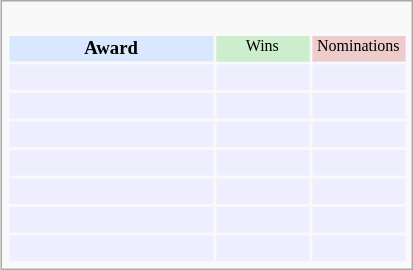<table class="infobox" style="width: 22em; text-align: left; font-size: 78%; vertical-align: middle;">
<tr>
<td colspan="3" style="text-align:center;"> <br> </td>
</tr>
<tr style="background:#d9e8ff; text-align:center;">
<th style="vertical-align: middle;">Award</th>
<td style="background:#cec; font-size:8pt; width:60px;">Wins</td>
<td style="background:#ecc; font-size:8pt; width:60px;">Nominations</td>
</tr>
<tr style="background:#eef;">
<td style="text-align:center;"><br></td>
<td></td>
<td></td>
</tr>
<tr style="background:#eef;">
<td style="text-align:center;"><br></td>
<td></td>
<td></td>
</tr>
<tr style="background:#eef;">
<td style="text-align:center;"><br></td>
<td></td>
<td></td>
</tr>
<tr style="background:#eef;">
<td style="text-align:center;"><br></td>
<td></td>
<td></td>
</tr>
<tr style="background:#eef;">
<td style="text-align:center;"><br></td>
<td></td>
<td></td>
</tr>
<tr style="background:#eef;">
<td style="text-align:center;"><br></td>
<td></td>
<td></td>
</tr>
<tr style="background:#eef;">
<td style="text-align:center;"><br></td>
<td></td>
<td></td>
</tr>
</table>
